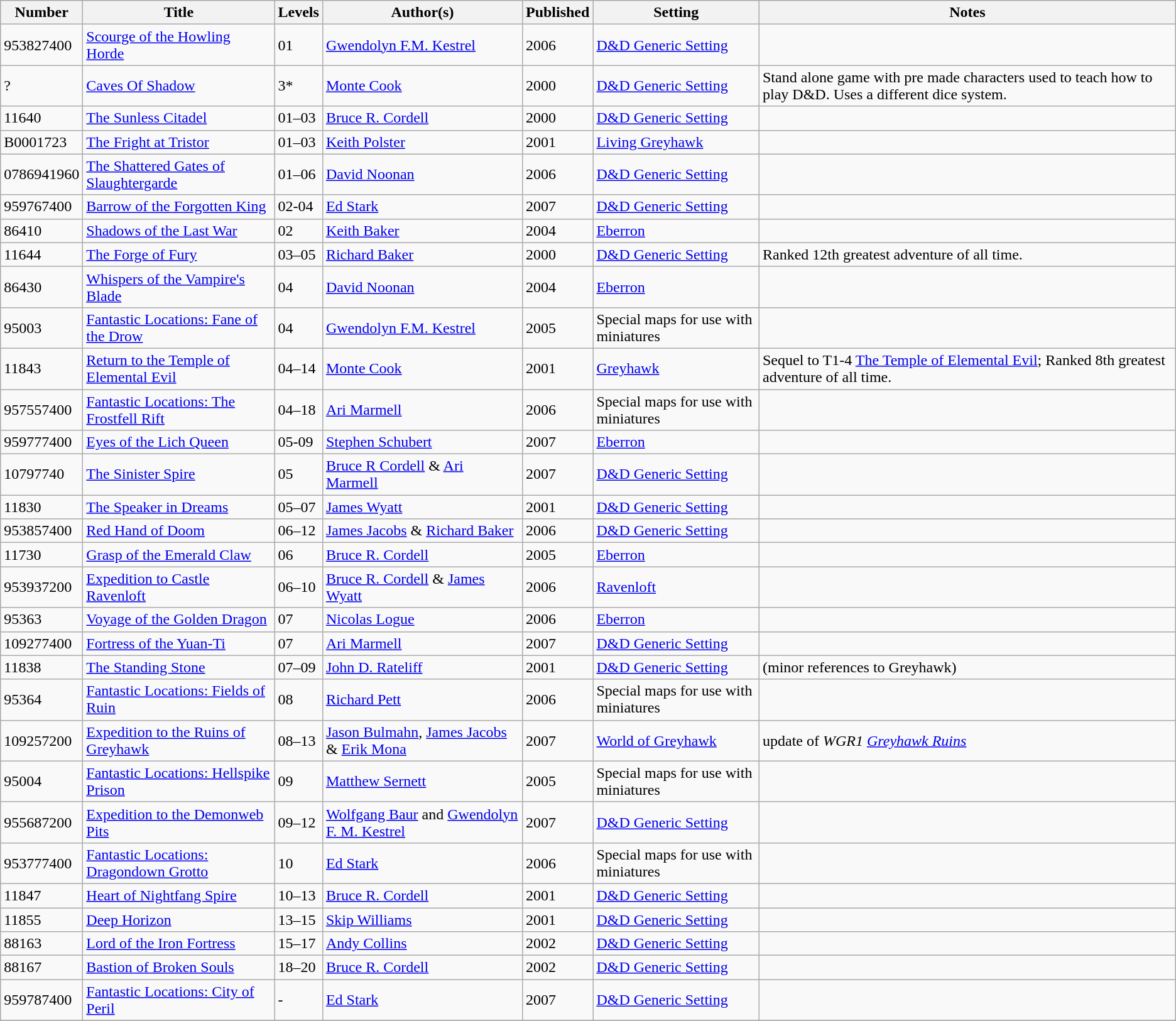<table class="sortable wikitable">
<tr>
<th>Number</th>
<th>Title</th>
<th>Levels</th>
<th>Author(s)</th>
<th>Published</th>
<th>Setting</th>
<th>Notes</th>
</tr>
<tr>
<td>953827400</td>
<td><a href='#'>Scourge of the Howling Horde</a></td>
<td>01</td>
<td><a href='#'>Gwendolyn F.M. Kestrel</a></td>
<td>2006</td>
<td><a href='#'>D&D Generic Setting</a></td>
<td></td>
</tr>
<tr>
<td>?</td>
<td><a href='#'>Caves Of Shadow</a></td>
<td>3*</td>
<td><a href='#'>Monte Cook</a></td>
<td>2000</td>
<td><a href='#'>D&D Generic Setting</a></td>
<td>Stand alone game with pre made characters used to teach how to play D&D. Uses a different dice system.</td>
</tr>
<tr>
<td>11640</td>
<td><a href='#'>The Sunless Citadel</a></td>
<td>01–03</td>
<td><a href='#'>Bruce R. Cordell</a></td>
<td>2000</td>
<td><a href='#'>D&D Generic Setting</a></td>
<td></td>
</tr>
<tr>
<td>B0001723</td>
<td><a href='#'>The Fright at Tristor</a></td>
<td>01–03</td>
<td><a href='#'>Keith Polster</a></td>
<td>2001</td>
<td><a href='#'>Living Greyhawk</a></td>
<td></td>
</tr>
<tr>
<td>0786941960</td>
<td><a href='#'>The Shattered Gates of Slaughtergarde</a></td>
<td>01–06</td>
<td><a href='#'>David Noonan</a></td>
<td>2006</td>
<td><a href='#'>D&D Generic Setting</a></td>
<td></td>
</tr>
<tr>
<td>959767400</td>
<td><a href='#'>Barrow of the Forgotten King</a></td>
<td>02-04</td>
<td><a href='#'>Ed Stark</a></td>
<td>2007</td>
<td><a href='#'>D&D Generic Setting</a></td>
<td></td>
</tr>
<tr>
<td>86410</td>
<td><a href='#'>Shadows of the Last War</a></td>
<td>02</td>
<td><a href='#'>Keith Baker</a></td>
<td>2004</td>
<td><a href='#'>Eberron</a></td>
<td></td>
</tr>
<tr>
<td>11644</td>
<td><a href='#'>The Forge of Fury</a></td>
<td>03–05</td>
<td><a href='#'>Richard Baker</a></td>
<td>2000</td>
<td><a href='#'>D&D Generic Setting</a></td>
<td>Ranked 12th greatest adventure of all time.</td>
</tr>
<tr>
<td>86430</td>
<td><a href='#'>Whispers of the Vampire's Blade</a></td>
<td>04</td>
<td><a href='#'>David Noonan</a></td>
<td>2004</td>
<td><a href='#'>Eberron</a></td>
<td></td>
</tr>
<tr>
<td>95003</td>
<td><a href='#'>Fantastic Locations: Fane of the Drow</a></td>
<td>04</td>
<td><a href='#'>Gwendolyn F.M. Kestrel</a></td>
<td>2005</td>
<td>Special maps for use with miniatures</td>
<td></td>
</tr>
<tr>
<td>11843</td>
<td><a href='#'>Return to the Temple of Elemental Evil</a></td>
<td>04–14</td>
<td><a href='#'>Monte Cook</a></td>
<td>2001</td>
<td><a href='#'>Greyhawk</a></td>
<td>Sequel to T1-4 <a href='#'>The Temple of Elemental Evil</a>; Ranked 8th greatest adventure of all time.</td>
</tr>
<tr>
<td>957557400</td>
<td><a href='#'>Fantastic Locations: The Frostfell Rift</a></td>
<td>04–18</td>
<td><a href='#'>Ari Marmell</a></td>
<td>2006</td>
<td>Special maps for use with miniatures</td>
<td></td>
</tr>
<tr>
<td>959777400</td>
<td><a href='#'>Eyes of the Lich Queen</a></td>
<td>05-09</td>
<td><a href='#'>Stephen Schubert</a></td>
<td>2007</td>
<td><a href='#'>Eberron</a></td>
<td></td>
</tr>
<tr>
<td>10797740</td>
<td><a href='#'>The Sinister Spire</a></td>
<td>05</td>
<td><a href='#'>Bruce R Cordell</a> & <a href='#'>Ari Marmell</a></td>
<td>2007</td>
<td><a href='#'>D&D Generic Setting</a></td>
<td></td>
</tr>
<tr>
<td>11830</td>
<td><a href='#'>The Speaker in Dreams</a></td>
<td>05–07</td>
<td><a href='#'>James Wyatt</a></td>
<td>2001</td>
<td><a href='#'>D&D Generic Setting</a></td>
<td></td>
</tr>
<tr>
<td>953857400</td>
<td><a href='#'>Red Hand of Doom</a></td>
<td>06–12</td>
<td><a href='#'>James Jacobs</a> & <a href='#'>Richard Baker</a></td>
<td>2006</td>
<td><a href='#'>D&D Generic Setting</a></td>
<td></td>
</tr>
<tr>
<td>11730</td>
<td><a href='#'>Grasp of the Emerald Claw</a></td>
<td>06</td>
<td><a href='#'>Bruce R. Cordell</a></td>
<td>2005</td>
<td><a href='#'>Eberron</a></td>
<td></td>
</tr>
<tr>
<td>953937200</td>
<td><a href='#'>Expedition to Castle Ravenloft</a></td>
<td>06–10</td>
<td><a href='#'>Bruce R. Cordell</a> & <a href='#'>James Wyatt</a></td>
<td>2006</td>
<td><a href='#'>Ravenloft</a></td>
<td></td>
</tr>
<tr>
<td>95363</td>
<td><a href='#'>Voyage of the Golden Dragon</a></td>
<td>07</td>
<td><a href='#'>Nicolas Logue</a></td>
<td>2006</td>
<td><a href='#'>Eberron</a></td>
<td></td>
</tr>
<tr>
<td>109277400</td>
<td><a href='#'>Fortress of the Yuan-Ti</a></td>
<td>07</td>
<td><a href='#'>Ari Marmell</a></td>
<td>2007</td>
<td><a href='#'>D&D Generic Setting</a></td>
<td></td>
</tr>
<tr>
<td>11838</td>
<td><a href='#'>The Standing Stone</a></td>
<td>07–09</td>
<td><a href='#'>John D. Rateliff</a></td>
<td>2001</td>
<td><a href='#'>D&D Generic Setting</a></td>
<td>(minor references to Greyhawk)</td>
</tr>
<tr>
<td>95364</td>
<td><a href='#'>Fantastic Locations: Fields of Ruin</a></td>
<td>08</td>
<td><a href='#'>Richard Pett</a></td>
<td>2006</td>
<td>Special maps for use with miniatures</td>
<td></td>
</tr>
<tr>
<td>109257200</td>
<td><a href='#'>Expedition to the Ruins of Greyhawk</a></td>
<td>08–13</td>
<td><a href='#'>Jason Bulmahn</a>, <a href='#'>James Jacobs</a> & <a href='#'>Erik Mona</a></td>
<td>2007</td>
<td><a href='#'>World of Greyhawk</a></td>
<td>update of <em>WGR1 <a href='#'>Greyhawk Ruins</a></em></td>
</tr>
<tr>
<td>95004</td>
<td><a href='#'>Fantastic Locations: Hellspike Prison</a></td>
<td>09</td>
<td><a href='#'>Matthew Sernett</a></td>
<td>2005</td>
<td>Special maps for use with miniatures</td>
<td></td>
</tr>
<tr>
<td>955687200</td>
<td><a href='#'>Expedition to the Demonweb Pits</a></td>
<td>09–12</td>
<td><a href='#'>Wolfgang Baur</a> and <a href='#'>Gwendolyn F. M. Kestrel</a></td>
<td>2007</td>
<td><a href='#'>D&D Generic Setting</a></td>
<td></td>
</tr>
<tr>
<td>953777400</td>
<td><a href='#'>Fantastic Locations: Dragondown Grotto</a></td>
<td>10</td>
<td><a href='#'>Ed Stark</a></td>
<td>2006</td>
<td>Special maps for use with miniatures</td>
<td></td>
</tr>
<tr>
<td>11847</td>
<td><a href='#'>Heart of Nightfang Spire</a></td>
<td>10–13</td>
<td><a href='#'>Bruce R. Cordell</a></td>
<td>2001</td>
<td><a href='#'>D&D Generic Setting</a></td>
<td></td>
</tr>
<tr>
<td>11855</td>
<td><a href='#'>Deep Horizon</a></td>
<td>13–15</td>
<td><a href='#'>Skip Williams</a></td>
<td>2001</td>
<td><a href='#'>D&D Generic Setting</a></td>
<td></td>
</tr>
<tr>
<td>88163</td>
<td><a href='#'>Lord of the Iron Fortress</a></td>
<td>15–17</td>
<td><a href='#'>Andy Collins</a></td>
<td>2002</td>
<td><a href='#'>D&D Generic Setting</a></td>
<td></td>
</tr>
<tr>
<td>88167</td>
<td><a href='#'>Bastion of Broken Souls</a></td>
<td>18–20</td>
<td><a href='#'>Bruce R. Cordell</a></td>
<td>2002</td>
<td><a href='#'>D&D Generic Setting</a></td>
<td></td>
</tr>
<tr>
<td>959787400</td>
<td><a href='#'>Fantastic Locations: City of Peril</a></td>
<td>-</td>
<td><a href='#'>Ed Stark</a></td>
<td>2007</td>
<td><a href='#'>D&D Generic Setting</a></td>
<td></td>
</tr>
<tr>
</tr>
</table>
